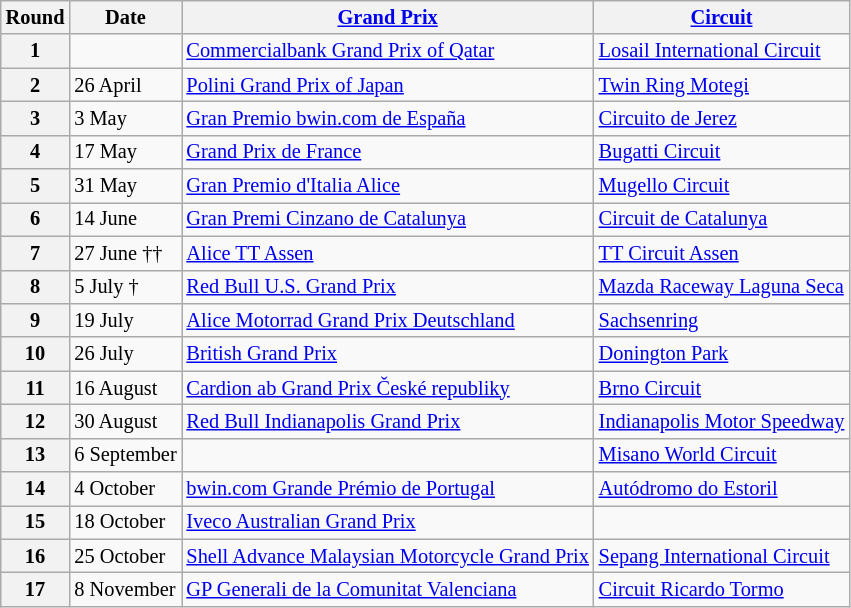<table class="wikitable" style="font-size: 85%">
<tr>
<th>Round</th>
<th>Date</th>
<th><a href='#'>Grand Prix</a></th>
<th><a href='#'>Circuit</a></th>
</tr>
<tr>
<th>1</th>
<td></td>
<td> <a href='#'>Commercialbank Grand Prix of Qatar</a></td>
<td><a href='#'>Losail International Circuit</a></td>
</tr>
<tr>
<th>2</th>
<td>26 April</td>
<td> <a href='#'>Polini Grand Prix of Japan</a></td>
<td><a href='#'>Twin Ring Motegi</a></td>
</tr>
<tr>
<th>3</th>
<td>3 May</td>
<td> <a href='#'>Gran Premio bwin.com de España</a></td>
<td><a href='#'>Circuito de Jerez</a></td>
</tr>
<tr>
<th>4</th>
<td>17 May</td>
<td> <a href='#'>Grand Prix de France</a></td>
<td><a href='#'>Bugatti Circuit</a></td>
</tr>
<tr>
<th>5</th>
<td>31 May</td>
<td> <a href='#'>Gran Premio d'Italia Alice</a></td>
<td><a href='#'>Mugello Circuit</a></td>
</tr>
<tr>
<th>6</th>
<td>14 June</td>
<td> <a href='#'>Gran Premi Cinzano de Catalunya</a></td>
<td><a href='#'>Circuit de Catalunya</a></td>
</tr>
<tr>
<th>7</th>
<td>27 June ††</td>
<td> <a href='#'>Alice TT Assen</a></td>
<td><a href='#'>TT Circuit Assen</a></td>
</tr>
<tr>
<th>8</th>
<td>5 July †</td>
<td> <a href='#'>Red Bull U.S. Grand Prix</a></td>
<td><a href='#'>Mazda Raceway Laguna Seca</a></td>
</tr>
<tr>
<th>9</th>
<td>19 July</td>
<td> <a href='#'>Alice Motorrad Grand Prix Deutschland</a></td>
<td><a href='#'>Sachsenring</a></td>
</tr>
<tr>
<th>10</th>
<td>26 July</td>
<td> <a href='#'>British Grand Prix</a></td>
<td><a href='#'>Donington Park</a></td>
</tr>
<tr>
<th>11</th>
<td>16 August</td>
<td> <a href='#'>Cardion ab Grand Prix České republiky</a></td>
<td><a href='#'>Brno Circuit</a></td>
</tr>
<tr>
<th>12</th>
<td>30 August</td>
<td> <a href='#'>Red Bull Indianapolis Grand Prix</a></td>
<td><a href='#'>Indianapolis Motor Speedway</a></td>
</tr>
<tr>
<th>13</th>
<td>6 September</td>
<td></td>
<td><a href='#'>Misano World Circuit</a></td>
</tr>
<tr>
<th>14</th>
<td>4 October</td>
<td> <a href='#'>bwin.com Grande Prémio de Portugal</a></td>
<td><a href='#'>Autódromo do Estoril</a></td>
</tr>
<tr>
<th>15</th>
<td>18 October</td>
<td> <a href='#'>Iveco Australian Grand Prix</a></td>
<td></td>
</tr>
<tr>
<th>16</th>
<td>25 October</td>
<td> <a href='#'>Shell Advance Malaysian Motorcycle Grand Prix</a></td>
<td><a href='#'>Sepang International Circuit</a></td>
</tr>
<tr>
<th>17</th>
<td>8 November</td>
<td> <a href='#'>GP Generali de la Comunitat Valenciana</a></td>
<td><a href='#'>Circuit Ricardo Tormo</a></td>
</tr>
</table>
